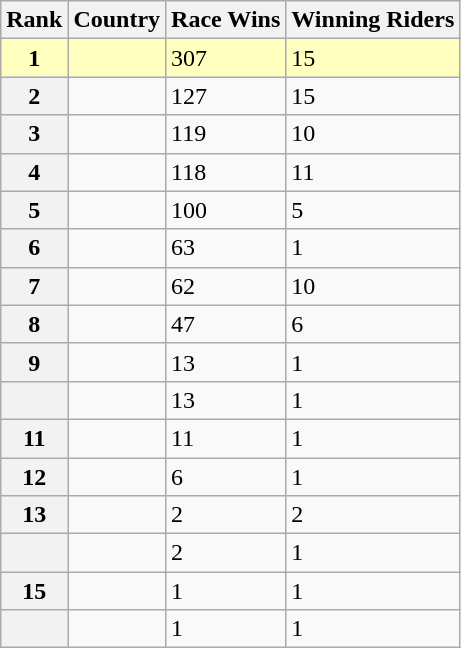<table class="wikitable sortable">
<tr>
<th>Rank</th>
<th>Country</th>
<th>Race Wins</th>
<th>Winning Riders</th>
</tr>
<tr>
<th style="background:#ffffbf;">1</th>
<td style="background:#ffffbf;"></td>
<td style="background:#ffffbf;">307</td>
<td style="background:#ffffbf;">15</td>
</tr>
<tr>
<th>2</th>
<td></td>
<td>127</td>
<td>15</td>
</tr>
<tr>
<th>3</th>
<td></td>
<td>119</td>
<td>10</td>
</tr>
<tr>
<th>4</th>
<td></td>
<td>118</td>
<td>11</td>
</tr>
<tr>
<th>5</th>
<td></td>
<td>100</td>
<td>5</td>
</tr>
<tr>
<th>6</th>
<td></td>
<td>63</td>
<td>1</td>
</tr>
<tr>
<th>7</th>
<td></td>
<td>62</td>
<td>10</td>
</tr>
<tr>
<th>8</th>
<td></td>
<td>47</td>
<td>6</td>
</tr>
<tr>
<th>9</th>
<td></td>
<td>13</td>
<td>1</td>
</tr>
<tr>
<th></th>
<td></td>
<td>13</td>
<td>1</td>
</tr>
<tr>
<th>11</th>
<td></td>
<td>11</td>
<td>1</td>
</tr>
<tr>
<th>12</th>
<td></td>
<td>6</td>
<td>1</td>
</tr>
<tr>
<th>13</th>
<td></td>
<td>2</td>
<td>2</td>
</tr>
<tr>
<th></th>
<td></td>
<td>2</td>
<td>1</td>
</tr>
<tr>
<th>15</th>
<td></td>
<td>1</td>
<td>1</td>
</tr>
<tr>
<th></th>
<td></td>
<td>1</td>
<td>1</td>
</tr>
</table>
